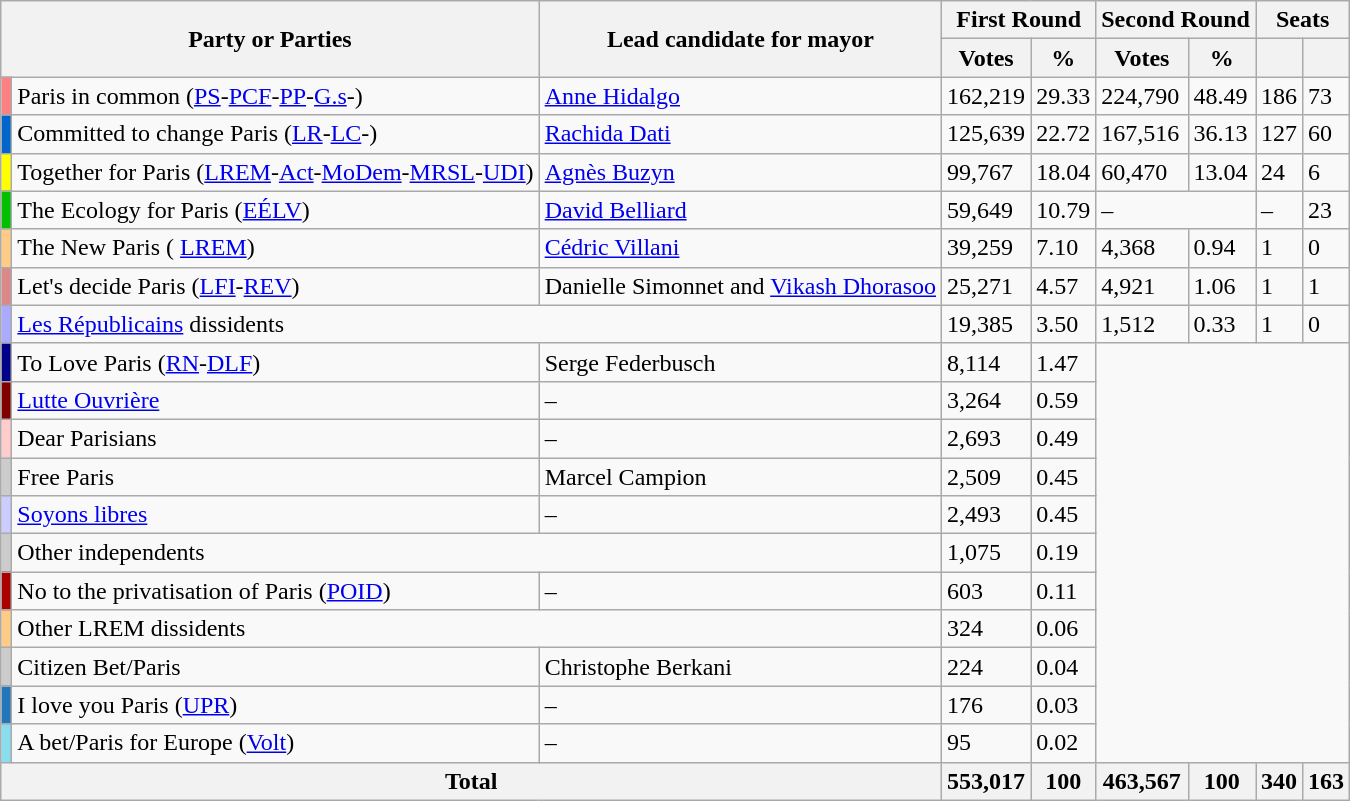<table class="wikitable centre">
<tr>
<th rowspan=2 colspan=2>Party or Parties</th>
<th rowspan="2">Lead candidate for mayor</th>
<th colspan=2>First Round</th>
<th colspan=2>Second Round</th>
<th colspan="2">Seats</th>
</tr>
<tr>
<th>Votes</th>
<th>%</th>
<th>Votes</th>
<th>%</th>
<th></th>
<th></th>
</tr>
<tr>
<td bgcolor="#ff8080"></td>
<td>Paris in common (<a href='#'>PS</a>-<a href='#'>PCF</a>-<a href='#'>PP</a>-<a href='#'>G.s</a>-)</td>
<td><a href='#'>Anne Hidalgo</a></td>
<td>162,219</td>
<td>29.33</td>
<td>224,790</td>
<td>48.49</td>
<td>186</td>
<td>73</td>
</tr>
<tr>
<td bgcolor="#0066cc"></td>
<td>Committed to change Paris (<a href='#'>LR</a>-<a href='#'>LC</a>-)</td>
<td><a href='#'>Rachida Dati</a></td>
<td>125,639</td>
<td>22.72</td>
<td>167,516</td>
<td>36.13</td>
<td>127</td>
<td>60</td>
</tr>
<tr>
<td bgcolor="#ffff00"></td>
<td>Together for Paris (<a href='#'>LREM</a>-<a href='#'>Act</a>-<a href='#'>MoDem</a>-<a href='#'>MRSL</a>-<a href='#'>UDI</a>)</td>
<td><a href='#'>Agnès Buzyn</a></td>
<td>99,767</td>
<td>18.04</td>
<td>60,470</td>
<td>13.04</td>
<td>24</td>
<td>6</td>
</tr>
<tr>
<td bgcolor="#00c000"></td>
<td>The Ecology for Paris (<a href='#'>EÉLV</a>)</td>
<td><a href='#'>David Belliard</a></td>
<td>59,649</td>
<td>10.79</td>
<td colspan="2">–</td>
<td>–</td>
<td>23</td>
</tr>
<tr>
<td bgcolor="#ffcc88"></td>
<td>The New Paris ( <a href='#'>LREM</a>)</td>
<td><a href='#'>Cédric Villani</a></td>
<td>39,259</td>
<td>7.10</td>
<td>4,368</td>
<td>0.94</td>
<td>1</td>
<td>0</td>
</tr>
<tr>
<td bgcolor="#dd8888"></td>
<td>Let's decide Paris (<a href='#'>LFI</a>-<a href='#'>REV</a>)</td>
<td>Danielle Simonnet and <a href='#'>Vikash Dhorasoo</a></td>
<td>25,271</td>
<td>4.57</td>
<td>4,921</td>
<td>1.06</td>
<td>1</td>
<td>1</td>
</tr>
<tr>
<td bgcolor="#aaaaff"></td>
<td colspan="2"><a href='#'>Les Républicains</a> dissidents</td>
<td>19,385</td>
<td>3.50</td>
<td>1,512</td>
<td>0.33</td>
<td>1</td>
<td>0</td>
</tr>
<tr>
<td bgcolor="#000088"></td>
<td>To Love Paris (<a href='#'>RN</a>-<a href='#'>DLF</a>)</td>
<td>Serge Federbusch</td>
<td>8,114</td>
<td>1.47</td>
<td colspan="4" rowspan="11"></td>
</tr>
<tr>
<td bgcolor="#800000"></td>
<td><a href='#'>Lutte Ouvrière</a></td>
<td>–</td>
<td>3,264</td>
<td>0.59</td>
</tr>
<tr>
<td bgcolor="#ffcccc"></td>
<td>Dear Parisians</td>
<td>–</td>
<td>2,693</td>
<td>0.49</td>
</tr>
<tr>
<td bgcolor="#cccccc"></td>
<td>Free Paris</td>
<td>Marcel Campion</td>
<td>2,509</td>
<td>0.45</td>
</tr>
<tr>
<td bgcolor="#ccccff"></td>
<td><a href='#'>Soyons libres</a></td>
<td>–</td>
<td>2,493</td>
<td>0.45</td>
</tr>
<tr>
<td bgcolor="#cccccc"></td>
<td colspan="2">Other independents</td>
<td>1,075</td>
<td>0.19</td>
</tr>
<tr>
<td bgcolor="#aa0000"></td>
<td>No to the privatisation of Paris (<a href='#'>POID</a>)</td>
<td>–</td>
<td>603</td>
<td>0.11</td>
</tr>
<tr>
<td bgcolor="#ffcc88"></td>
<td colspan="2">Other LREM dissidents</td>
<td>324</td>
<td>0.06</td>
</tr>
<tr>
<td bgcolor="#cccccc"></td>
<td>Citizen Bet/Paris</td>
<td>Christophe Berkani</td>
<td>224</td>
<td>0.04</td>
</tr>
<tr>
<td bgcolor="#2277bb"></td>
<td>I love you Paris (<a href='#'>UPR</a>)</td>
<td>–</td>
<td>176</td>
<td>0.03</td>
</tr>
<tr>
<td bgcolor="#88ddee"></td>
<td>A bet/Paris for Europe (<a href='#'>Volt</a>)</td>
<td>–</td>
<td>95</td>
<td>0.02</td>
</tr>
<tr>
<th colspan="3"><strong>Total</strong></th>
<th>553,017</th>
<th>100</th>
<th>463,567</th>
<th>100</th>
<th>340</th>
<th>163</th>
</tr>
</table>
